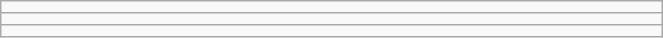<table class="wikitable" style=" text-align:center; font-size:110%;" width="35%">
<tr>
<td></td>
</tr>
<tr>
<td></td>
</tr>
<tr>
<td></td>
</tr>
</table>
